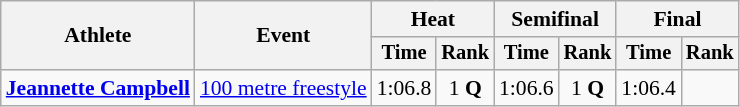<table class=wikitable style="font-size:90%">
<tr>
<th rowspan="2">Athlete</th>
<th rowspan="2">Event</th>
<th colspan="2">Heat</th>
<th colspan="2">Semifinal</th>
<th colspan="2">Final</th>
</tr>
<tr style="font-size:95%">
<th>Time</th>
<th>Rank</th>
<th>Time</th>
<th>Rank</th>
<th>Time</th>
<th>Rank</th>
</tr>
<tr align=center>
<td align=left rowspan=1><strong><a href='#'>Jeannette Campbell</a></strong></td>
<td align=left><a href='#'>100 metre freestyle</a></td>
<td>1:06.8</td>
<td>1 <strong>Q</strong></td>
<td>1:06.6</td>
<td>1 <strong>Q</strong></td>
<td>1:06.4</td>
<td></td>
</tr>
</table>
